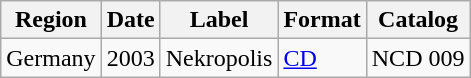<table class="wikitable">
<tr>
<th>Region</th>
<th>Date</th>
<th>Label</th>
<th>Format</th>
<th>Catalog</th>
</tr>
<tr>
<td>Germany</td>
<td>2003</td>
<td>Nekropolis</td>
<td><a href='#'>CD</a></td>
<td>NCD 009</td>
</tr>
</table>
